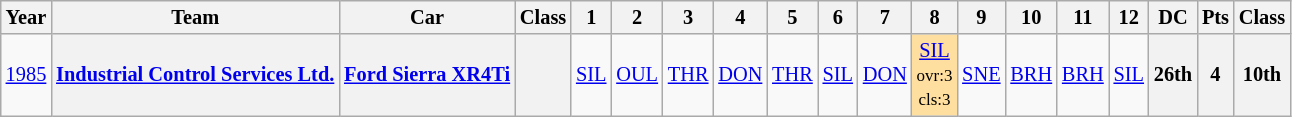<table class="wikitable" style="text-align:center; font-size:85%">
<tr>
<th>Year</th>
<th>Team</th>
<th>Car</th>
<th>Class</th>
<th>1</th>
<th>2</th>
<th>3</th>
<th>4</th>
<th>5</th>
<th>6</th>
<th>7</th>
<th>8</th>
<th>9</th>
<th>10</th>
<th>11</th>
<th>12</th>
<th>DC</th>
<th>Pts</th>
<th>Class</th>
</tr>
<tr>
<td><a href='#'>1985</a></td>
<th><a href='#'>Industrial Control Services Ltd.</a></th>
<th><a href='#'>Ford Sierra XR4Ti</a></th>
<th><span></span></th>
<td><a href='#'>SIL</a></td>
<td><a href='#'>OUL</a></td>
<td><a href='#'>THR</a></td>
<td><a href='#'>DON</a></td>
<td><a href='#'>THR</a></td>
<td><a href='#'>SIL</a></td>
<td><a href='#'>DON</a></td>
<td style="background:#FFDF9F;"><a href='#'>SIL</a><br><small>ovr:3<br>cls:3</small></td>
<td><a href='#'>SNE</a></td>
<td><a href='#'>BRH</a></td>
<td><a href='#'>BRH</a></td>
<td><a href='#'>SIL</a></td>
<th>26th</th>
<th>4</th>
<th>10th</th>
</tr>
</table>
